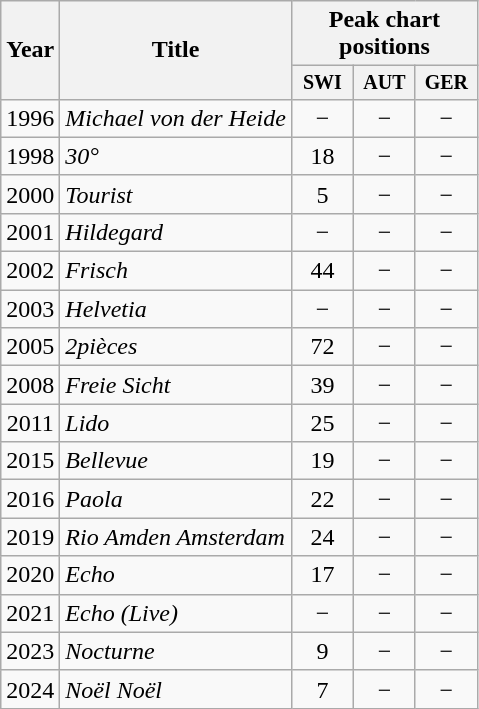<table class="wikitable" style=text-align:center;>
<tr>
<th rowspan="2">Year</th>
<th rowspan="2">Title</th>
<th colspan="3">Peak chart positions</th>
</tr>
<tr style=font-size:smaller>
<th width=35>SWI<br></th>
<th width=35>AUT</th>
<th width=35>GER</th>
</tr>
<tr>
<td>1996</td>
<td align="left"><em>Michael von der Heide</em></td>
<td align="center">−</td>
<td align="center">−</td>
<td align="center">−</td>
</tr>
<tr>
<td>1998</td>
<td align="left"><em>30°</em></td>
<td align="center">18</td>
<td align="center">−</td>
<td align="center">−</td>
</tr>
<tr>
<td>2000</td>
<td align="left"><em>Tourist</em></td>
<td align="center">5</td>
<td align="center">−</td>
<td align="center">−</td>
</tr>
<tr>
<td>2001</td>
<td align="left"><em>Hildegard</em></td>
<td align="center">−</td>
<td align="center">−</td>
<td align="center">−</td>
</tr>
<tr>
<td>2002</td>
<td align="left"><em>Frisch</em></td>
<td align="center">44</td>
<td align="center">−</td>
<td align="center">−</td>
</tr>
<tr>
<td>2003</td>
<td align="left"><em>Helvetia</em></td>
<td align="center">−</td>
<td align="center">−</td>
<td align="center">−</td>
</tr>
<tr>
<td>2005</td>
<td align="left"><em>2pièces</em></td>
<td align="center">72</td>
<td align="center">−</td>
<td align="center">−</td>
</tr>
<tr>
<td>2008</td>
<td align="left"><em>Freie Sicht</em></td>
<td align="center">39</td>
<td align="center">−</td>
<td align="center">−</td>
</tr>
<tr>
<td>2011</td>
<td align="left"><em>Lido</em></td>
<td align="center">25</td>
<td align="center">−</td>
<td align="center">−</td>
</tr>
<tr>
<td>2015</td>
<td align="left"><em>Bellevue</em></td>
<td align="center">19</td>
<td align="center">−</td>
<td align="center">−</td>
</tr>
<tr>
<td>2016</td>
<td align="left"><em>Paola</em></td>
<td align="center">22</td>
<td align="center">−</td>
<td align="center">−</td>
</tr>
<tr>
<td>2019</td>
<td align="left"><em>Rio Amden Amsterdam</em></td>
<td align="center">24</td>
<td align="center">−</td>
<td align="center">−</td>
</tr>
<tr>
<td>2020</td>
<td align="left"><em>Echo</em></td>
<td align="center">17</td>
<td align="center">−</td>
<td align="center">−</td>
</tr>
<tr>
<td>2021</td>
<td align="left"><em>Echo (Live)</em></td>
<td align="center">−</td>
<td align="center">−</td>
<td align="center">−</td>
</tr>
<tr>
<td>2023</td>
<td align="left"><em>Nocturne</em></td>
<td align="center">9</td>
<td align="center">−</td>
<td align="center">−</td>
</tr>
<tr>
<td>2024</td>
<td align="left"><em>Noël Noël</em></td>
<td align="center">7</td>
<td align="center">−</td>
<td align="center">−</td>
</tr>
</table>
